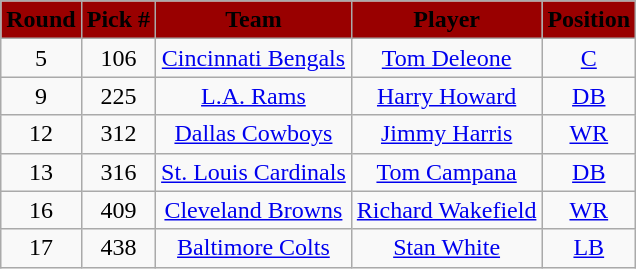<table class="wikitable" style="text-align:center">
<tr style="background:#900;">
<td><strong><span>Round</span></strong></td>
<td><strong><span>Pick #</span></strong></td>
<td><strong><span>Team</span></strong></td>
<td><strong><span>Player</span></strong></td>
<td><strong><span>Position</span></strong></td>
</tr>
<tr>
<td>5</td>
<td align=center>106</td>
<td><a href='#'>Cincinnati Bengals</a></td>
<td><a href='#'>Tom Deleone</a></td>
<td><a href='#'>C</a></td>
</tr>
<tr>
<td>9</td>
<td align=center>225</td>
<td><a href='#'>L.A. Rams</a></td>
<td><a href='#'>Harry Howard</a></td>
<td><a href='#'>DB</a></td>
</tr>
<tr>
<td>12</td>
<td align=center>312</td>
<td><a href='#'>Dallas Cowboys</a></td>
<td><a href='#'>Jimmy Harris</a></td>
<td><a href='#'>WR</a></td>
</tr>
<tr>
<td>13</td>
<td align=center>316</td>
<td><a href='#'>St. Louis Cardinals</a></td>
<td><a href='#'>Tom Campana</a></td>
<td><a href='#'>DB</a></td>
</tr>
<tr>
<td>16</td>
<td align=center>409</td>
<td><a href='#'>Cleveland Browns</a></td>
<td><a href='#'>Richard Wakefield</a></td>
<td><a href='#'>WR</a></td>
</tr>
<tr>
<td>17</td>
<td align=center>438</td>
<td><a href='#'>Baltimore Colts</a></td>
<td><a href='#'>Stan White</a></td>
<td><a href='#'>LB</a></td>
</tr>
</table>
